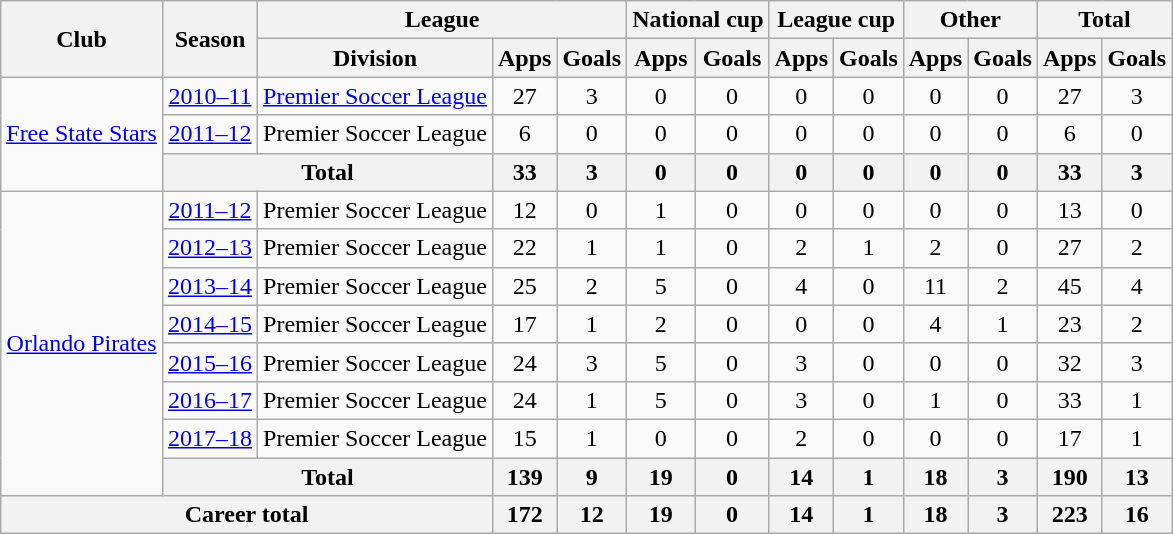<table class="wikitable" style="text-align: center">
<tr>
<th rowspan="2">Club</th>
<th rowspan="2">Season</th>
<th colspan="3">League</th>
<th colspan="2">National cup</th>
<th colspan="2">League cup</th>
<th colspan="2">Other</th>
<th colspan="2">Total</th>
</tr>
<tr>
<th>Division</th>
<th>Apps</th>
<th>Goals</th>
<th>Apps</th>
<th>Goals</th>
<th>Apps</th>
<th>Goals</th>
<th>Apps</th>
<th>Goals</th>
<th>Apps</th>
<th>Goals</th>
</tr>
<tr>
<td rowspan="3"><a href='#'>Free State Stars</a></td>
<td><a href='#'>2010–11</a></td>
<td><a href='#'>Premier Soccer League</a></td>
<td>27</td>
<td>3</td>
<td>0</td>
<td>0</td>
<td>0</td>
<td>0</td>
<td>0</td>
<td>0</td>
<td>27</td>
<td>3</td>
</tr>
<tr>
<td><a href='#'>2011–12</a></td>
<td>Premier Soccer League</td>
<td>6</td>
<td>0</td>
<td>0</td>
<td>0</td>
<td>0</td>
<td>0</td>
<td>0</td>
<td>0</td>
<td>6</td>
<td>0</td>
</tr>
<tr>
<th colspan="2">Total</th>
<th>33</th>
<th>3</th>
<th>0</th>
<th>0</th>
<th>0</th>
<th>0</th>
<th>0</th>
<th>0</th>
<th>33</th>
<th>3</th>
</tr>
<tr>
<td rowspan="8"><a href='#'>Orlando Pirates</a></td>
<td><a href='#'>2011–12</a></td>
<td>Premier Soccer League</td>
<td>12</td>
<td>0</td>
<td>1</td>
<td>0</td>
<td>0</td>
<td>0</td>
<td>0</td>
<td>0</td>
<td>13</td>
<td>0</td>
</tr>
<tr>
<td><a href='#'>2012–13</a></td>
<td>Premier Soccer League</td>
<td>22</td>
<td>1</td>
<td>1</td>
<td>0</td>
<td>2</td>
<td>1</td>
<td>2</td>
<td>0</td>
<td>27</td>
<td>2</td>
</tr>
<tr>
<td><a href='#'>2013–14</a></td>
<td>Premier Soccer League</td>
<td>25</td>
<td>2</td>
<td>5</td>
<td>0</td>
<td>4</td>
<td>0</td>
<td>11</td>
<td>2</td>
<td>45</td>
<td>4</td>
</tr>
<tr>
<td><a href='#'>2014–15</a></td>
<td>Premier Soccer League</td>
<td>17</td>
<td>1</td>
<td>2</td>
<td>0</td>
<td>0</td>
<td>0</td>
<td>4</td>
<td>1</td>
<td>23</td>
<td>2</td>
</tr>
<tr>
<td><a href='#'>2015–16</a></td>
<td>Premier Soccer League</td>
<td>24</td>
<td>3</td>
<td>5</td>
<td>0</td>
<td>3</td>
<td>0</td>
<td>0</td>
<td>0</td>
<td>32</td>
<td>3</td>
</tr>
<tr>
<td><a href='#'>2016–17</a></td>
<td>Premier Soccer League</td>
<td>24</td>
<td>1</td>
<td>5</td>
<td>0</td>
<td>3</td>
<td>0</td>
<td>1</td>
<td>0</td>
<td>33</td>
<td>1</td>
</tr>
<tr>
<td><a href='#'>2017–18</a></td>
<td>Premier Soccer League</td>
<td>15</td>
<td>1</td>
<td>0</td>
<td>0</td>
<td>2</td>
<td>0</td>
<td>0</td>
<td>0</td>
<td>17</td>
<td>1</td>
</tr>
<tr>
<th colspan="2">Total</th>
<th>139</th>
<th>9</th>
<th>19</th>
<th>0</th>
<th>14</th>
<th>1</th>
<th>18</th>
<th>3</th>
<th>190</th>
<th>13</th>
</tr>
<tr>
<th colspan="3">Career total</th>
<th>172</th>
<th>12</th>
<th>19</th>
<th>0</th>
<th>14</th>
<th>1</th>
<th>18</th>
<th>3</th>
<th>223</th>
<th>16</th>
</tr>
</table>
